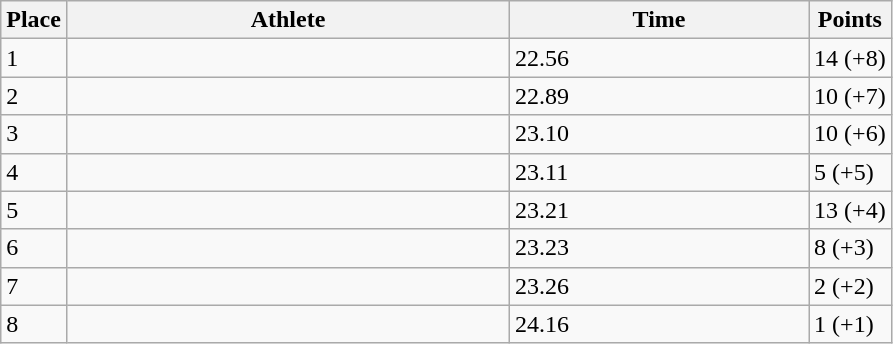<table class="wikitable sortable">
<tr>
<th>Place</th>
<th style="width:18em">Athlete</th>
<th style="width:12em">Time</th>
<th>Points</th>
</tr>
<tr>
<td>1</td>
<td></td>
<td>22.56</td>
<td>14 (+8)</td>
</tr>
<tr>
<td>2</td>
<td></td>
<td>22.89</td>
<td>10 (+7)</td>
</tr>
<tr>
<td>3</td>
<td></td>
<td>23.10</td>
<td>10 (+6)</td>
</tr>
<tr>
<td>4</td>
<td></td>
<td>23.11</td>
<td>5 (+5)</td>
</tr>
<tr>
<td>5</td>
<td></td>
<td>23.21</td>
<td>13 (+4)</td>
</tr>
<tr>
<td>6</td>
<td></td>
<td>23.23</td>
<td>8 (+3)</td>
</tr>
<tr>
<td>7</td>
<td></td>
<td>23.26</td>
<td>2 (+2)</td>
</tr>
<tr>
<td>8</td>
<td></td>
<td>24.16</td>
<td>1 (+1)</td>
</tr>
</table>
